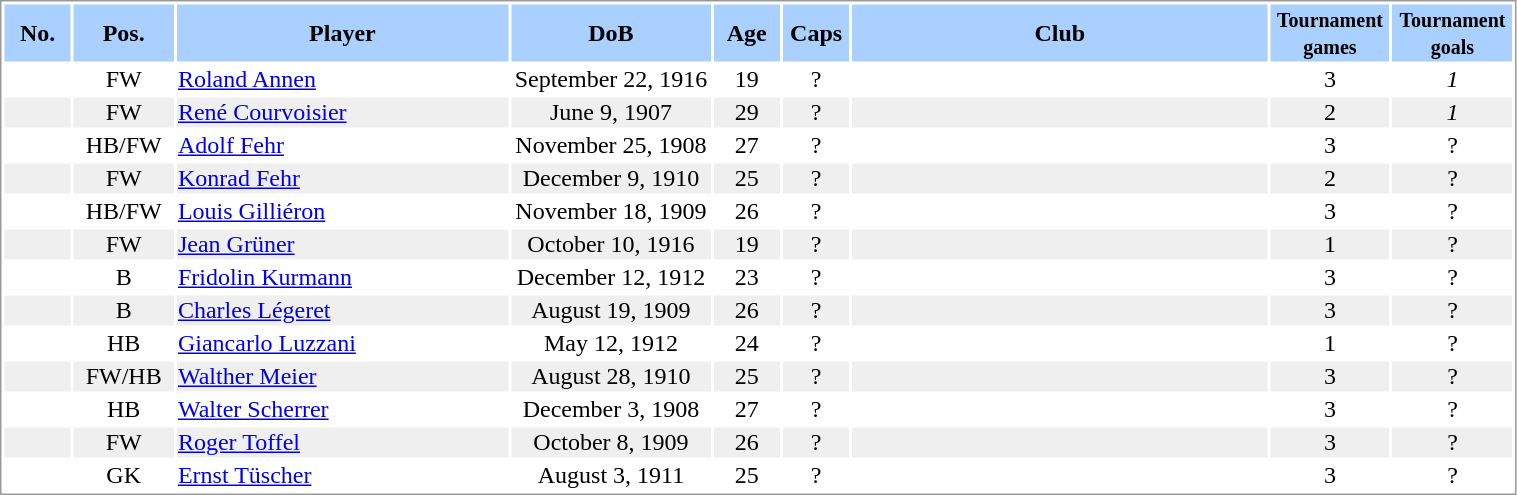<table border="0" width="80%" style="border: 1px solid #999; background-color:#FFFFFF; text-align:center">
<tr align="center" bgcolor="#AAD0FF">
<th width=4%>No.</th>
<th width=6%>Pos.</th>
<th width=20%>Player</th>
<th width=12%>DoB</th>
<th width=4%>Age</th>
<th width=4%>Caps</th>
<th width=25%>Club</th>
<th width=6%><small>Tournament<br>games</small></th>
<th width=6%><small>Tournament<br>goals</small></th>
</tr>
<tr>
<td></td>
<td>FW</td>
<td align="left"><a href='#'>Roland Annen</a></td>
<td>September 22, 1916</td>
<td>19</td>
<td>?</td>
<td align="left"></td>
<td>3</td>
<td><em>1</em></td>
</tr>
<tr bgcolor="#EFEFEF">
<td></td>
<td>FW</td>
<td align="left"><a href='#'>René Courvoisier</a></td>
<td>June 9, 1907</td>
<td>29</td>
<td>?</td>
<td align="left"></td>
<td>2</td>
<td><em>1</em></td>
</tr>
<tr>
<td></td>
<td>HB/FW</td>
<td align="left"><a href='#'>Adolf Fehr</a></td>
<td>November 25, 1908</td>
<td>27</td>
<td>?</td>
<td align="left"></td>
<td>3</td>
<td>?</td>
</tr>
<tr bgcolor="#EFEFEF">
<td></td>
<td>FW</td>
<td align="left"><a href='#'>Konrad Fehr</a></td>
<td>December 9, 1910</td>
<td>25</td>
<td>?</td>
<td align="left"></td>
<td>2</td>
<td>?</td>
</tr>
<tr>
<td></td>
<td>HB/FW</td>
<td align="left"><a href='#'>Louis Gilliéron</a></td>
<td>November 18, 1909</td>
<td>26</td>
<td>?</td>
<td align="left"></td>
<td>3</td>
<td>?</td>
</tr>
<tr bgcolor="#EFEFEF">
<td></td>
<td>FW</td>
<td align="left"><a href='#'>Jean Grüner</a></td>
<td>October 10, 1916</td>
<td>19</td>
<td>?</td>
<td align="left"></td>
<td>1</td>
<td>?</td>
</tr>
<tr>
<td></td>
<td>B</td>
<td align="left"><a href='#'>Fridolin Kurmann</a></td>
<td>December 12, 1912</td>
<td>23</td>
<td>?</td>
<td align="left"></td>
<td>3</td>
<td>?</td>
</tr>
<tr bgcolor="#EFEFEF">
<td></td>
<td>B</td>
<td align="left"><a href='#'>Charles Légeret</a></td>
<td>August 19, 1909</td>
<td>26</td>
<td>?</td>
<td align="left"></td>
<td>3</td>
<td>?</td>
</tr>
<tr>
<td></td>
<td>HB</td>
<td align="left"><a href='#'>Giancarlo Luzzani</a></td>
<td>May 12, 1912</td>
<td>24</td>
<td>?</td>
<td align="left"></td>
<td>1</td>
<td>?</td>
</tr>
<tr bgcolor="#EFEFEF">
<td></td>
<td>FW/HB</td>
<td align="left"><a href='#'>Walther Meier</a></td>
<td>August 28, 1910</td>
<td>25</td>
<td>?</td>
<td align="left"></td>
<td>3</td>
<td>?</td>
</tr>
<tr>
<td></td>
<td>HB</td>
<td align="left"><a href='#'>Walter Scherrer</a></td>
<td>December 3, 1908</td>
<td>27</td>
<td>?</td>
<td align="left"></td>
<td>3</td>
<td>?</td>
</tr>
<tr bgcolor="#EFEFEF">
<td></td>
<td>FW</td>
<td align="left"><a href='#'>Roger Toffel</a></td>
<td>October 8, 1909</td>
<td>26</td>
<td>?</td>
<td align="left"></td>
<td>3</td>
<td>?</td>
</tr>
<tr>
<td></td>
<td>GK</td>
<td align="left"><a href='#'>Ernst Tüscher</a></td>
<td>August 3, 1911</td>
<td>25</td>
<td>?</td>
<td align="left"></td>
<td>3</td>
<td>?</td>
</tr>
</table>
